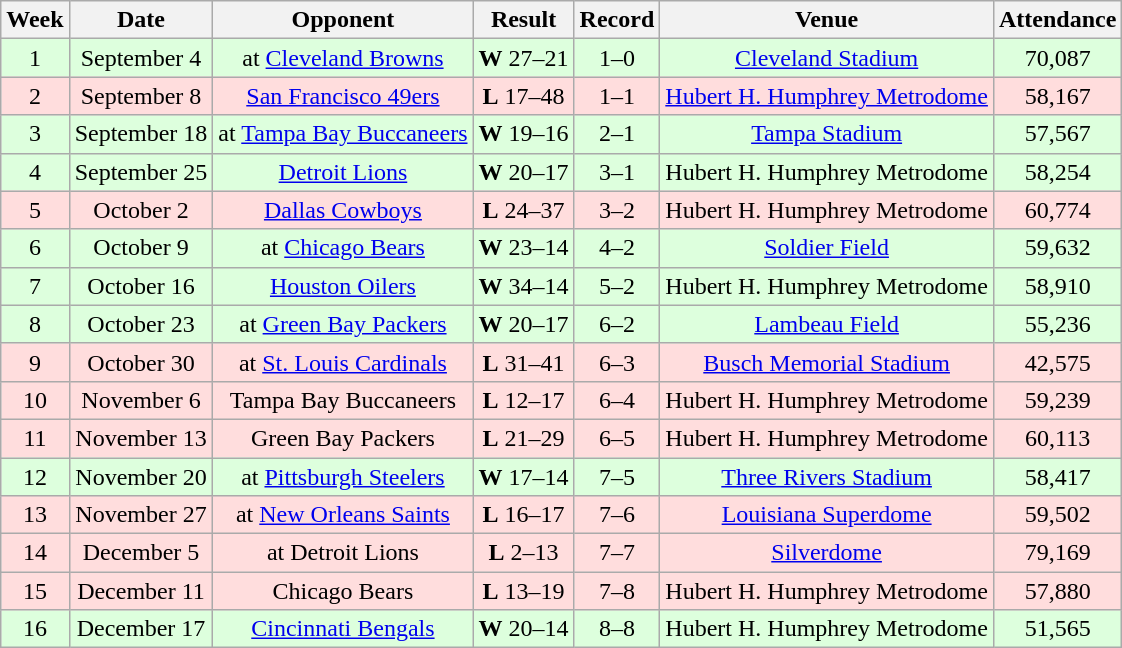<table class="wikitable" style="text-align:center">
<tr>
<th>Week</th>
<th>Date</th>
<th>Opponent</th>
<th>Result</th>
<th>Record</th>
<th>Venue</th>
<th>Attendance</th>
</tr>
<tr style="background:#ddffdd">
<td>1</td>
<td>September 4</td>
<td>at <a href='#'>Cleveland Browns</a></td>
<td><strong>W</strong> 27–21</td>
<td>1–0</td>
<td><a href='#'>Cleveland Stadium</a></td>
<td>70,087</td>
</tr>
<tr style="background:#ffdddd">
<td>2</td>
<td>September 8</td>
<td><a href='#'>San Francisco 49ers</a></td>
<td><strong>L</strong> 17–48</td>
<td>1–1</td>
<td><a href='#'>Hubert H. Humphrey Metrodome</a></td>
<td>58,167</td>
</tr>
<tr style="background:#ddffdd">
<td>3</td>
<td>September 18</td>
<td>at <a href='#'>Tampa Bay Buccaneers</a></td>
<td><strong>W</strong> 19–16 </td>
<td>2–1</td>
<td><a href='#'>Tampa Stadium</a></td>
<td>57,567</td>
</tr>
<tr style="background:#ddffdd">
<td>4</td>
<td>September 25</td>
<td><a href='#'>Detroit Lions</a></td>
<td><strong>W</strong> 20–17</td>
<td>3–1</td>
<td>Hubert H. Humphrey Metrodome</td>
<td>58,254</td>
</tr>
<tr style="background:#ffdddd">
<td>5</td>
<td>October 2</td>
<td><a href='#'>Dallas Cowboys</a></td>
<td><strong>L</strong> 24–37</td>
<td>3–2</td>
<td>Hubert H. Humphrey Metrodome</td>
<td>60,774</td>
</tr>
<tr style="background:#ddffdd">
<td>6</td>
<td>October 9</td>
<td>at <a href='#'>Chicago Bears</a></td>
<td><strong>W</strong> 23–14</td>
<td>4–2</td>
<td><a href='#'>Soldier Field</a></td>
<td>59,632</td>
</tr>
<tr style="background:#ddffdd">
<td>7</td>
<td>October 16</td>
<td><a href='#'>Houston Oilers</a></td>
<td><strong>W</strong> 34–14</td>
<td>5–2</td>
<td>Hubert H. Humphrey Metrodome</td>
<td>58,910</td>
</tr>
<tr style="background:#ddffdd">
<td>8</td>
<td>October 23</td>
<td>at <a href='#'>Green Bay Packers</a></td>
<td><strong>W</strong> 20–17 </td>
<td>6–2</td>
<td><a href='#'>Lambeau Field</a></td>
<td>55,236</td>
</tr>
<tr style="background:#ffdddd">
<td>9</td>
<td>October 30</td>
<td>at <a href='#'>St. Louis Cardinals</a></td>
<td><strong>L</strong> 31–41</td>
<td>6–3</td>
<td><a href='#'>Busch Memorial Stadium</a></td>
<td>42,575</td>
</tr>
<tr style="background:#ffdddd">
<td>10</td>
<td>November 6</td>
<td>Tampa Bay Buccaneers</td>
<td><strong>L</strong> 12–17</td>
<td>6–4</td>
<td>Hubert H. Humphrey Metrodome</td>
<td>59,239</td>
</tr>
<tr style="background:#ffdddd">
<td>11</td>
<td>November 13</td>
<td>Green Bay Packers</td>
<td><strong>L</strong> 21–29</td>
<td>6–5</td>
<td>Hubert H. Humphrey Metrodome</td>
<td>60,113</td>
</tr>
<tr style="background:#ddffdd">
<td>12</td>
<td>November 20</td>
<td>at <a href='#'>Pittsburgh Steelers</a></td>
<td><strong>W</strong> 17–14</td>
<td>7–5</td>
<td><a href='#'>Three Rivers Stadium</a></td>
<td>58,417</td>
</tr>
<tr style="background:#ffdddd">
<td>13</td>
<td>November 27</td>
<td>at <a href='#'>New Orleans Saints</a></td>
<td><strong>L</strong> 16–17</td>
<td>7–6</td>
<td><a href='#'>Louisiana Superdome</a></td>
<td>59,502</td>
</tr>
<tr style="background:#ffdddd">
<td>14</td>
<td>December 5</td>
<td>at Detroit Lions</td>
<td><strong>L</strong> 2–13</td>
<td>7–7</td>
<td><a href='#'>Silverdome</a></td>
<td>79,169</td>
</tr>
<tr style="background:#ffdddd">
<td>15</td>
<td>December 11</td>
<td>Chicago Bears</td>
<td><strong>L</strong> 13–19</td>
<td>7–8</td>
<td>Hubert H. Humphrey Metrodome</td>
<td>57,880</td>
</tr>
<tr style="background:#ddffdd">
<td>16</td>
<td>December 17</td>
<td><a href='#'>Cincinnati Bengals</a></td>
<td><strong>W</strong> 20–14</td>
<td>8–8</td>
<td>Hubert H. Humphrey Metrodome</td>
<td>51,565</td>
</tr>
</table>
